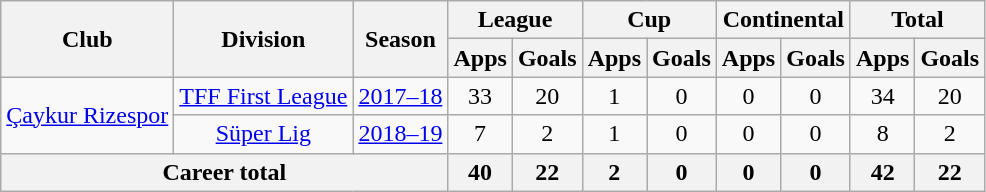<table class="wikitable" style="text-align: center;">
<tr>
<th rowspan="2">Club</th>
<th rowspan="2">Division</th>
<th rowspan="2">Season</th>
<th colspan="2">League</th>
<th colspan="2">Cup</th>
<th colspan="2">Continental</th>
<th colspan="2">Total</th>
</tr>
<tr>
<th>Apps</th>
<th>Goals</th>
<th>Apps</th>
<th>Goals</th>
<th>Apps</th>
<th>Goals</th>
<th>Apps</th>
<th>Goals</th>
</tr>
<tr>
<td rowspan="2"><a href='#'>Çaykur Rizespor</a></td>
<td><a href='#'>TFF First League</a></td>
<td><a href='#'>2017–18</a></td>
<td>33</td>
<td>20</td>
<td>1</td>
<td>0</td>
<td>0</td>
<td>0</td>
<td>34</td>
<td>20</td>
</tr>
<tr>
<td><a href='#'>Süper Lig</a></td>
<td><a href='#'>2018–19</a></td>
<td>7</td>
<td>2</td>
<td>1</td>
<td>0</td>
<td>0</td>
<td>0</td>
<td>8</td>
<td>2</td>
</tr>
<tr>
<th colspan="3">Career total</th>
<th>40</th>
<th>22</th>
<th>2</th>
<th>0</th>
<th>0</th>
<th>0</th>
<th>42</th>
<th>22</th>
</tr>
</table>
